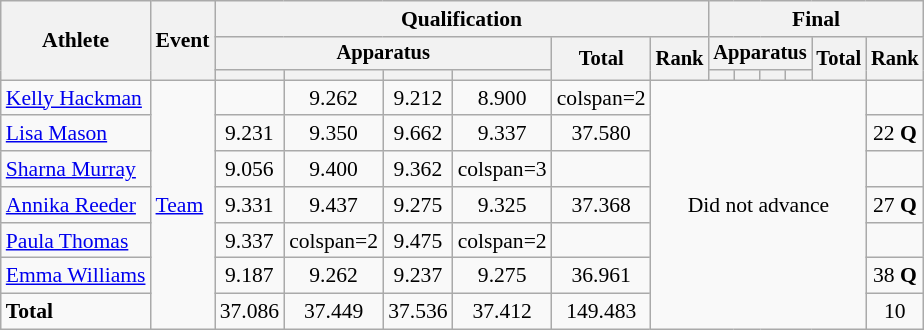<table class="wikitable" style="font-size:90%">
<tr>
<th rowspan="3">Athlete</th>
<th rowspan="3">Event</th>
<th colspan=6>Qualification</th>
<th colspan=6>Final</th>
</tr>
<tr style="font-size:95%">
<th colspan=4>Apparatus</th>
<th rowspan=2>Total</th>
<th rowspan=2>Rank</th>
<th colspan=4>Apparatus</th>
<th rowspan=2>Total</th>
<th rowspan=2>Rank</th>
</tr>
<tr style="font-size:95%">
<th></th>
<th></th>
<th></th>
<th></th>
<th></th>
<th></th>
<th></th>
<th></th>
</tr>
<tr align=center>
<td align=left><a href='#'>Kelly Hackman</a></td>
<td rowspan=7 align=left><a href='#'>Team</a></td>
<td></td>
<td>9.262</td>
<td>9.212</td>
<td>8.900</td>
<td>colspan=2 </td>
<td colspan=6 rowspan=7>Did not advance</td>
</tr>
<tr align=center>
<td align=left><a href='#'>Lisa Mason</a></td>
<td>9.231</td>
<td>9.350</td>
<td>9.662</td>
<td>9.337</td>
<td>37.580</td>
<td>22 <strong>Q</strong></td>
</tr>
<tr align=center>
<td align=left><a href='#'>Sharna Murray</a></td>
<td>9.056</td>
<td>9.400</td>
<td>9.362</td>
<td>colspan=3 </td>
</tr>
<tr align=center>
<td align=left><a href='#'>Annika Reeder</a></td>
<td>9.331</td>
<td>9.437</td>
<td>9.275</td>
<td>9.325</td>
<td>37.368</td>
<td>27 <strong>Q</strong></td>
</tr>
<tr align=center>
<td align=left><a href='#'>Paula Thomas</a></td>
<td>9.337</td>
<td>colspan=2 </td>
<td>9.475</td>
<td>colspan=2 </td>
</tr>
<tr align=center>
<td align=left><a href='#'>Emma Williams</a></td>
<td>9.187</td>
<td>9.262</td>
<td>9.237</td>
<td>9.275</td>
<td>36.961</td>
<td>38 <strong>Q</strong></td>
</tr>
<tr align=center>
<td align=left><strong>Total</strong></td>
<td>37.086</td>
<td>37.449</td>
<td>37.536</td>
<td>37.412</td>
<td>149.483</td>
<td>10</td>
</tr>
</table>
